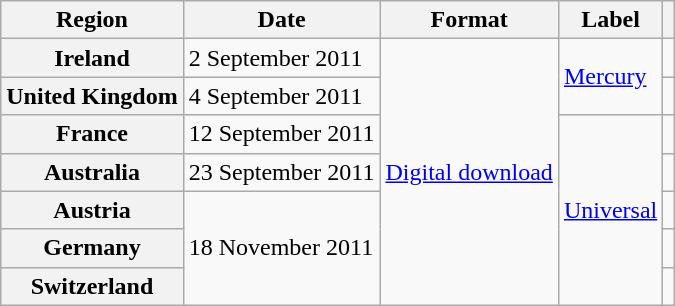<table class="wikitable plainrowheaders">
<tr>
<th scope="col">Region</th>
<th scope="col">Date</th>
<th scope="col">Format</th>
<th scope="col">Label</th>
<th scope="col"></th>
</tr>
<tr>
<th scope="row">Ireland</th>
<td>2 September 2011</td>
<td rowspan="7"><a href='#'>Digital download</a></td>
<td rowspan="2"><a href='#'>Mercury</a></td>
<td align="center"></td>
</tr>
<tr>
<th scope="row">United Kingdom</th>
<td>4 September 2011</td>
<td align="center"></td>
</tr>
<tr>
<th scope="row">France</th>
<td>12 September 2011</td>
<td rowspan="5"><a href='#'>Universal</a></td>
<td align="center"></td>
</tr>
<tr>
<th scope="row">Australia</th>
<td>23 September 2011</td>
<td align="center"></td>
</tr>
<tr>
<th scope="row">Austria</th>
<td rowspan="3">18 November 2011</td>
<td align="center"></td>
</tr>
<tr>
<th scope="row">Germany</th>
<td align="center"></td>
</tr>
<tr>
<th scope="row">Switzerland</th>
<td align="center"></td>
</tr>
</table>
